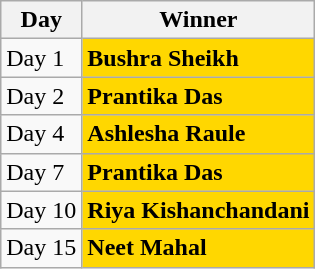<table class="wikitable">
<tr>
<th>Day</th>
<th>Winner</th>
</tr>
<tr>
<td>Day 1</td>
<td bgcolor=gold><strong>Bushra Sheikh</strong></td>
</tr>
<tr>
<td>Day 2</td>
<td bgcolor=gold><strong>Prantika Das</strong></td>
</tr>
<tr>
<td>Day 4</td>
<td bgcolor=gold><strong>Ashlesha Raule</strong></td>
</tr>
<tr>
<td>Day 7</td>
<td bgcolor=gold><strong>Prantika Das</strong></td>
</tr>
<tr>
<td>Day 10</td>
<td bgcolor=gold><strong>Riya Kishanchandani</strong></td>
</tr>
<tr>
<td>Day 15</td>
<td bgcolor=gold><strong>Neet Mahal</strong></td>
</tr>
</table>
